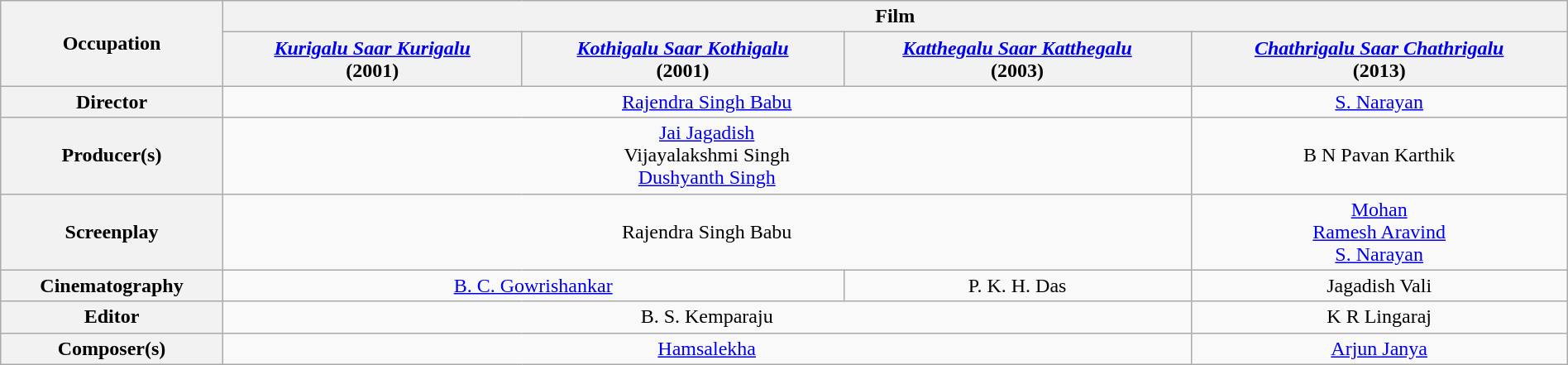<table class="wikitable"  style="text-align:center; width:100%;">
<tr>
<th rowspan="2">Occupation</th>
<th colspan="4">Film</th>
</tr>
<tr>
<th width:10%;><em><a href='#'>Kurigalu Saar Kurigalu</a></em><br>(2001)</th>
<th width:10%;><em><a href='#'>Kothigalu Saar Kothigalu</a></em><br>(2001)</th>
<th width:10%;><em><a href='#'>Katthegalu Saar Katthegalu</a></em><br>(2003)</th>
<th width:10%;><em><a href='#'>Chathrigalu Saar Chathrigalu</a></em><br>(2013)</th>
</tr>
<tr>
<th>Director</th>
<td colspan="3"><a href='#'>Rajendra Singh Babu</a></td>
<td><a href='#'>S. Narayan</a></td>
</tr>
<tr>
<th>Producer(s)</th>
<td colspan="3"><a href='#'>Jai Jagadish</a> <br> Vijayalakshmi Singh <br> <a href='#'>Dushyanth Singh</a></td>
<td>B N Pavan Karthik</td>
</tr>
<tr>
<th>Screenplay</th>
<td colspan="3">Rajendra Singh Babu</td>
<td><a href='#'>Mohan</a><br><a href='#'>Ramesh Aravind</a><br><a href='#'>S. Narayan</a></td>
</tr>
<tr>
<th>Cinematography</th>
<td colspan="2"><a href='#'>B. C. Gowrishankar</a></td>
<td>P. K. H. Das</td>
<td>Jagadish Vali</td>
</tr>
<tr>
<th>Editor</th>
<td colspan="3">B. S. Kemparaju</td>
<td>K R Lingaraj</td>
</tr>
<tr>
<th>Composer(s)</th>
<td colspan="3"><a href='#'>Hamsalekha</a></td>
<td><a href='#'>Arjun Janya</a></td>
</tr>
</table>
